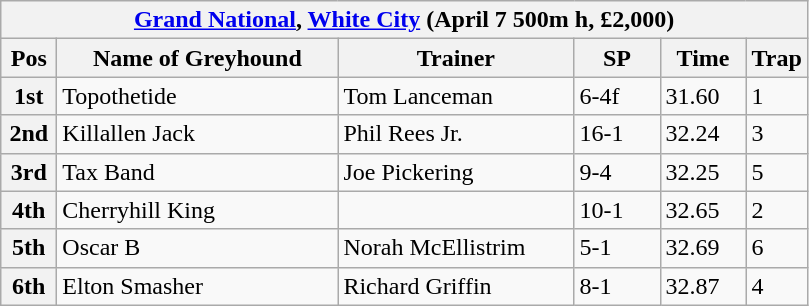<table class="wikitable">
<tr>
<th colspan="6"><a href='#'>Grand National</a>, <a href='#'>White City</a> (April 7 500m h, £2,000)</th>
</tr>
<tr>
<th width=30>Pos</th>
<th width=180>Name of Greyhound</th>
<th width=150>Trainer</th>
<th width=50>SP</th>
<th width=50>Time</th>
<th width=30>Trap</th>
</tr>
<tr>
<th>1st</th>
<td>Topothetide</td>
<td>Tom Lanceman</td>
<td>6-4f</td>
<td>31.60</td>
<td>1</td>
</tr>
<tr>
<th>2nd</th>
<td>Killallen Jack</td>
<td>Phil Rees Jr.</td>
<td>16-1</td>
<td>32.24</td>
<td>3</td>
</tr>
<tr>
<th>3rd</th>
<td>Tax Band</td>
<td>Joe Pickering</td>
<td>9-4</td>
<td>32.25</td>
<td>5</td>
</tr>
<tr>
<th>4th</th>
<td>Cherryhill King</td>
<td></td>
<td>10-1</td>
<td>32.65</td>
<td>2</td>
</tr>
<tr>
<th>5th</th>
<td>Oscar B</td>
<td>Norah McEllistrim</td>
<td>5-1</td>
<td>32.69</td>
<td>6</td>
</tr>
<tr>
<th>6th</th>
<td>Elton Smasher</td>
<td>Richard Griffin</td>
<td>8-1</td>
<td>32.87</td>
<td>4</td>
</tr>
</table>
